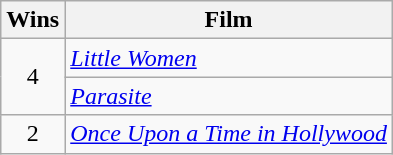<table class="wikitable">
<tr>
<th>Wins</th>
<th>Film</th>
</tr>
<tr>
<td rowspan="2" style="text-align:center;">4</td>
<td><em><a href='#'>Little Women</a></em></td>
</tr>
<tr>
<td><em><a href='#'>Parasite</a></em></td>
</tr>
<tr>
<td style="text-align:center;">2</td>
<td><em><a href='#'>Once Upon a Time in Hollywood</a></em></td>
</tr>
</table>
